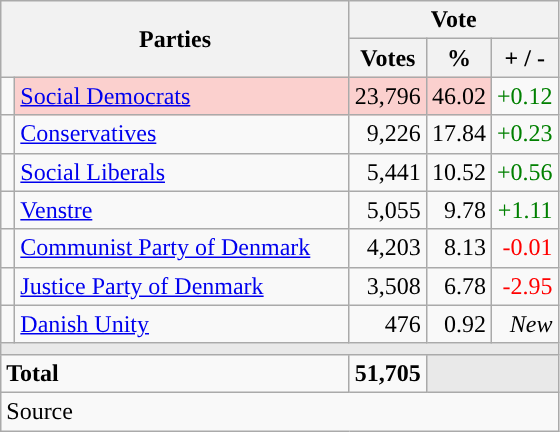<table class="wikitable" style="text-align:right;">
<tr>
<th style="text-align:centre;" rowspan="2" colspan="2" width="225">Parties</th>
<th colspan="3">Vote</th>
</tr>
<tr>
<th width="15">Votes</th>
<th width="15">%</th>
<th width="15">+ / -</th>
</tr>
<tr>
<td width="2" style="color:inherit;background:"></td>
<td bgcolor=#fbd0ce  align="left"><a href='#'>Social Democrats</a></td>
<td bgcolor=#fbd0ce>23,796</td>
<td bgcolor=#fbd0ce>46.02</td>
<td style=color:green;>+0.12</td>
</tr>
<tr>
<td width="2" style="color:inherit;background:"></td>
<td align="left"><a href='#'>Conservatives</a></td>
<td>9,226</td>
<td>17.84</td>
<td style=color:green;>+0.23</td>
</tr>
<tr>
<td width="2" style="color:inherit;background:"></td>
<td align="left"><a href='#'>Social Liberals</a></td>
<td>5,441</td>
<td>10.52</td>
<td style=color:green;>+0.56</td>
</tr>
<tr>
<td width="2" style="color:inherit;background:"></td>
<td align="left"><a href='#'>Venstre</a></td>
<td>5,055</td>
<td>9.78</td>
<td style=color:green;>+1.11</td>
</tr>
<tr>
<td width="2" style="color:inherit;background:"></td>
<td align="left"><a href='#'>Communist Party of Denmark</a></td>
<td>4,203</td>
<td>8.13</td>
<td style=color:red;>-0.01</td>
</tr>
<tr>
<td width="2" style="color:inherit;background:"></td>
<td align="left"><a href='#'>Justice Party of Denmark</a></td>
<td>3,508</td>
<td>6.78</td>
<td style=color:red;>-2.95</td>
</tr>
<tr>
<td width="2" style="color:inherit;background:"></td>
<td align="left"><a href='#'>Danish Unity</a></td>
<td>476</td>
<td>0.92</td>
<td><em>New</em></td>
</tr>
<tr>
<td colspan="7" bgcolor="#E9E9E9"></td>
</tr>
<tr>
<td align="left" colspan="2"><strong>Total</strong></td>
<td><strong>51,705</strong></td>
<td bgcolor="#E9E9E9" colspan="2"></td>
</tr>
<tr>
<td align="left" colspan="6">Source</td>
</tr>
</table>
